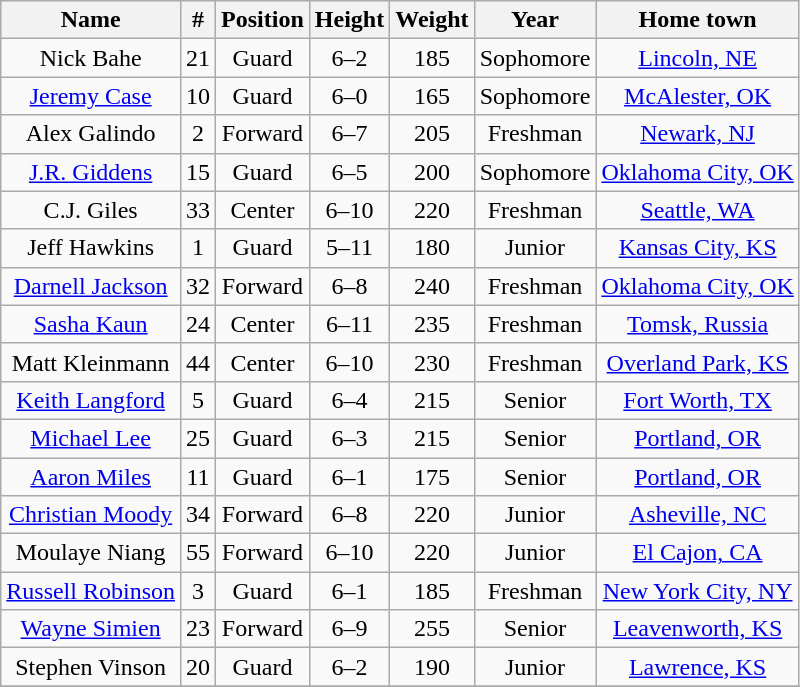<table class="wikitable" style="text-align: center;">
<tr>
<th>Name</th>
<th>#</th>
<th>Position</th>
<th>Height</th>
<th>Weight</th>
<th>Year</th>
<th>Home town</th>
</tr>
<tr>
<td>Nick Bahe</td>
<td>21</td>
<td>Guard</td>
<td>6–2</td>
<td>185</td>
<td>Sophomore</td>
<td><a href='#'>Lincoln, NE</a></td>
</tr>
<tr>
<td><a href='#'>Jeremy Case</a></td>
<td>10</td>
<td>Guard</td>
<td>6–0</td>
<td>165</td>
<td>Sophomore</td>
<td><a href='#'>McAlester, OK</a></td>
</tr>
<tr>
<td>Alex Galindo</td>
<td>2</td>
<td>Forward</td>
<td>6–7</td>
<td>205</td>
<td>Freshman</td>
<td><a href='#'>Newark, NJ</a></td>
</tr>
<tr>
<td><a href='#'>J.R. Giddens</a></td>
<td>15</td>
<td>Guard</td>
<td>6–5</td>
<td>200</td>
<td>Sophomore</td>
<td><a href='#'>Oklahoma City, OK</a></td>
</tr>
<tr>
<td>C.J. Giles</td>
<td>33</td>
<td>Center</td>
<td>6–10</td>
<td>220</td>
<td>Freshman</td>
<td><a href='#'>Seattle, WA</a></td>
</tr>
<tr>
<td>Jeff Hawkins</td>
<td>1</td>
<td>Guard</td>
<td>5–11</td>
<td>180</td>
<td>Junior</td>
<td><a href='#'>Kansas City, KS</a></td>
</tr>
<tr>
<td><a href='#'>Darnell Jackson</a></td>
<td>32</td>
<td>Forward</td>
<td>6–8</td>
<td>240</td>
<td>Freshman</td>
<td><a href='#'>Oklahoma City, OK</a></td>
</tr>
<tr>
<td><a href='#'>Sasha Kaun</a></td>
<td>24</td>
<td>Center</td>
<td>6–11</td>
<td>235</td>
<td>Freshman</td>
<td><a href='#'>Tomsk, Russia</a></td>
</tr>
<tr>
<td>Matt Kleinmann</td>
<td>44</td>
<td>Center</td>
<td>6–10</td>
<td>230</td>
<td>Freshman</td>
<td><a href='#'>Overland Park, KS</a></td>
</tr>
<tr>
<td><a href='#'>Keith Langford</a></td>
<td>5</td>
<td>Guard</td>
<td>6–4</td>
<td>215</td>
<td>Senior</td>
<td><a href='#'>Fort Worth, TX</a></td>
</tr>
<tr>
<td><a href='#'>Michael Lee</a></td>
<td>25</td>
<td>Guard</td>
<td>6–3</td>
<td>215</td>
<td>Senior</td>
<td><a href='#'>Portland, OR</a></td>
</tr>
<tr>
<td><a href='#'>Aaron Miles</a></td>
<td>11</td>
<td>Guard</td>
<td>6–1</td>
<td>175</td>
<td>Senior</td>
<td><a href='#'>Portland, OR</a></td>
</tr>
<tr>
<td><a href='#'>Christian Moody</a></td>
<td>34</td>
<td>Forward</td>
<td>6–8</td>
<td>220</td>
<td>Junior</td>
<td><a href='#'>Asheville, NC</a></td>
</tr>
<tr>
<td>Moulaye Niang</td>
<td>55</td>
<td>Forward</td>
<td>6–10</td>
<td>220</td>
<td>Junior</td>
<td><a href='#'>El Cajon, CA</a></td>
</tr>
<tr>
<td><a href='#'>Russell Robinson</a></td>
<td>3</td>
<td>Guard</td>
<td>6–1</td>
<td>185</td>
<td>Freshman</td>
<td><a href='#'>New York City, NY</a></td>
</tr>
<tr>
<td><a href='#'>Wayne Simien</a></td>
<td>23</td>
<td>Forward</td>
<td>6–9</td>
<td>255</td>
<td>Senior</td>
<td><a href='#'>Leavenworth, KS</a></td>
</tr>
<tr>
<td>Stephen Vinson</td>
<td>20</td>
<td>Guard</td>
<td>6–2</td>
<td>190</td>
<td>Junior</td>
<td><a href='#'>Lawrence, KS</a></td>
</tr>
<tr>
</tr>
</table>
